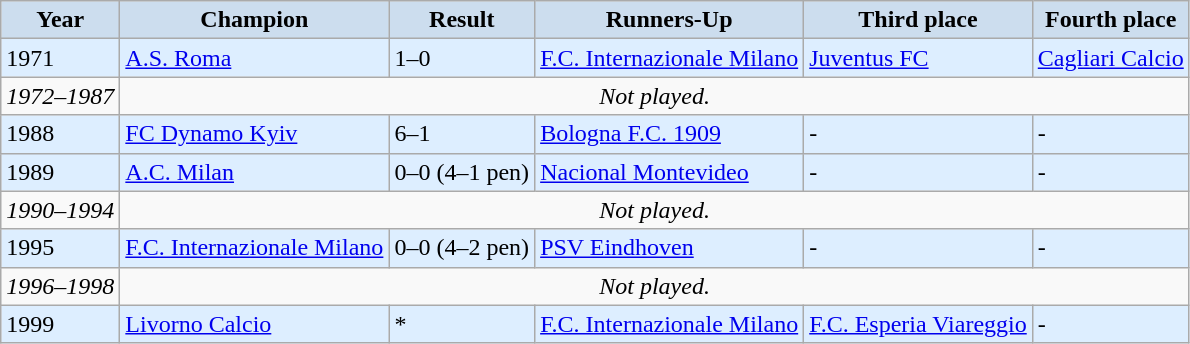<table class="wikitable">
<tr>
<th style="background:#CCDDEE;">Year</th>
<th style="background:#CCDDEE;">Champion</th>
<th style="background:#CCDDEE;">Result</th>
<th style="background:#CCDDEE;">Runners-Up</th>
<th style="background:#CCDDEE;">Third place</th>
<th style="background:#CCDDEE;">Fourth place</th>
</tr>
<tr align="left" bgcolor=#DDEEFF>
<td>1971</td>
<td> <a href='#'>A.S. Roma</a></td>
<td>1–0</td>
<td> <a href='#'>F.C. Internazionale Milano</a></td>
<td> <a href='#'>Juventus FC</a></td>
<td> <a href='#'>Cagliari Calcio</a></td>
</tr>
<tr>
<td><em>1972–1987</em></td>
<td colspan=5 style="text-align:center;"><em>Not played.</em></td>
</tr>
<tr align="left" bgcolor=#DDEEFF>
<td>1988</td>
<td> <a href='#'>FC Dynamo Kyiv</a></td>
<td>6–1</td>
<td> <a href='#'>Bologna F.C. 1909</a></td>
<td>-</td>
<td>-</td>
</tr>
<tr align="left" bgcolor=#DDEEFF>
<td>1989</td>
<td> <a href='#'>A.C. Milan</a></td>
<td>0–0 (4–1 pen)</td>
<td> <a href='#'>Nacional Montevideo</a></td>
<td>-</td>
<td>-</td>
</tr>
<tr>
<td><em>1990–1994</em></td>
<td colspan=5 style="text-align:center;"><em>Not played.</em></td>
</tr>
<tr align="left" bgcolor=#DDEEFF>
<td>1995</td>
<td> <a href='#'>F.C. Internazionale Milano</a></td>
<td>0–0 (4–2 pen)</td>
<td> <a href='#'>PSV Eindhoven</a></td>
<td>-</td>
<td>-</td>
</tr>
<tr>
<td><em>1996–1998</em></td>
<td colspan=5 style="text-align:center;"><em>Not played.</em></td>
</tr>
<tr align="left" bgcolor=#DDEEFF>
<td>1999</td>
<td> <a href='#'>Livorno Calcio</a></td>
<td>*</td>
<td> <a href='#'>F.C. Internazionale Milano</a></td>
<td> <a href='#'>F.C. Esperia Viareggio</a></td>
<td>-</td>
</tr>
</table>
